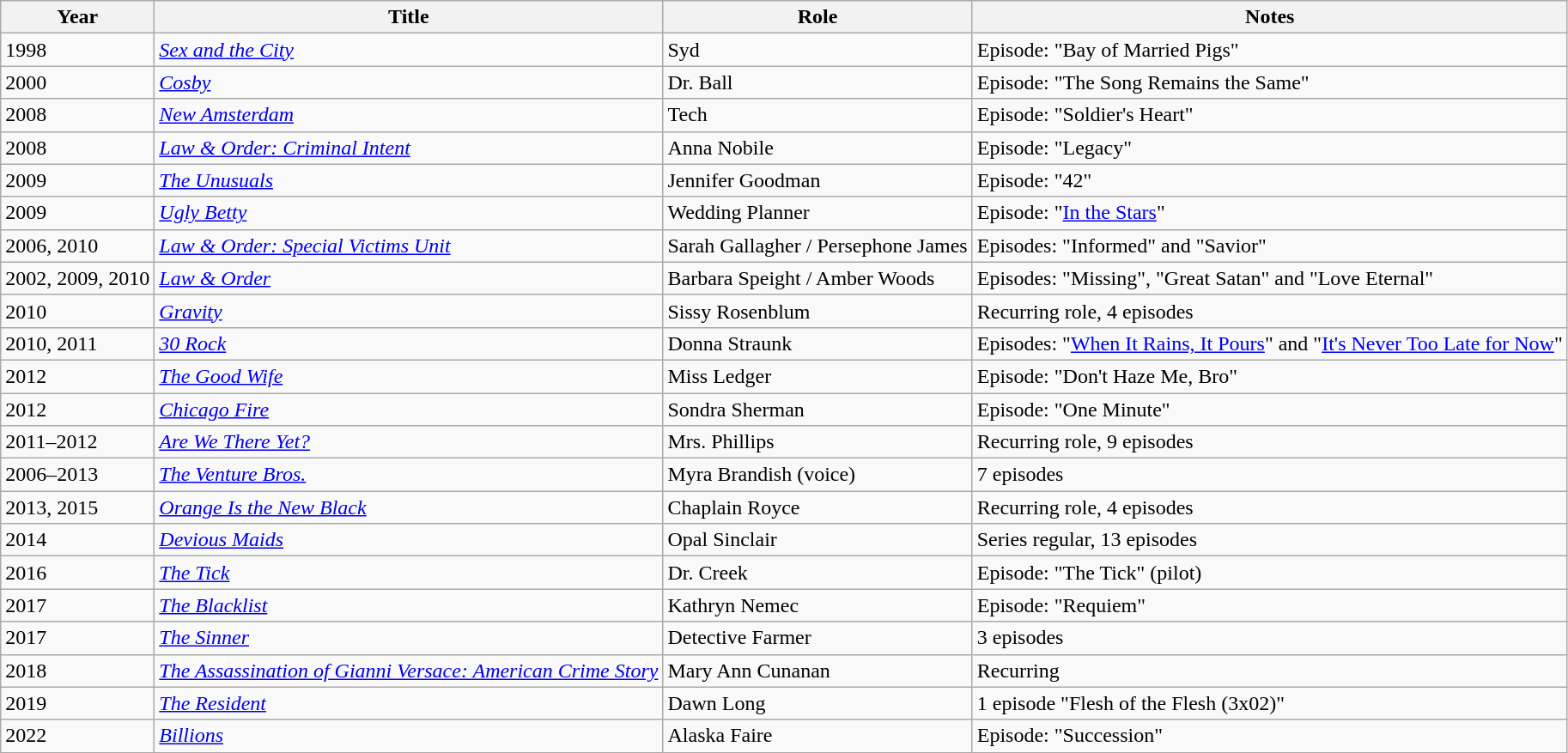<table class="wikitable sortable">
<tr>
<th>Year</th>
<th>Title</th>
<th>Role</th>
<th class="unsortable">Notes</th>
</tr>
<tr>
<td>1998</td>
<td><em><a href='#'>Sex and the City</a></em></td>
<td>Syd</td>
<td>Episode: "Bay of Married Pigs"</td>
</tr>
<tr>
<td>2000</td>
<td><em><a href='#'>Cosby</a></em></td>
<td>Dr. Ball</td>
<td>Episode: "The Song Remains the Same"</td>
</tr>
<tr>
<td>2008</td>
<td><em><a href='#'>New Amsterdam</a></em></td>
<td>Tech</td>
<td>Episode: "Soldier's Heart"</td>
</tr>
<tr>
<td>2008</td>
<td><em><a href='#'>Law & Order: Criminal Intent</a></em></td>
<td>Anna Nobile</td>
<td>Episode: "Legacy"</td>
</tr>
<tr>
<td>2009</td>
<td><em><a href='#'>The Unusuals</a></em></td>
<td>Jennifer Goodman</td>
<td>Episode: "42"</td>
</tr>
<tr>
<td>2009</td>
<td><em><a href='#'>Ugly Betty</a></em></td>
<td>Wedding Planner</td>
<td>Episode: "<a href='#'>In the Stars</a>"</td>
</tr>
<tr>
<td>2006, 2010</td>
<td><em><a href='#'>Law & Order: Special Victims Unit</a></em></td>
<td>Sarah Gallagher / Persephone James</td>
<td>Episodes: "Informed" and "Savior"</td>
</tr>
<tr>
<td>2002, 2009, 2010</td>
<td><em><a href='#'>Law & Order</a></em></td>
<td>Barbara Speight / Amber Woods</td>
<td>Episodes: "Missing", "Great Satan" and "Love Eternal"</td>
</tr>
<tr>
<td>2010</td>
<td><em><a href='#'>Gravity</a></em></td>
<td>Sissy Rosenblum</td>
<td>Recurring role, 4 episodes</td>
</tr>
<tr>
<td>2010, 2011</td>
<td><em><a href='#'>30 Rock</a></em></td>
<td>Donna Straunk</td>
<td>Episodes: "<a href='#'>When It Rains, It Pours</a>" and "<a href='#'>It's Never Too Late for Now</a>"</td>
</tr>
<tr>
<td>2012</td>
<td><em><a href='#'>The Good Wife</a></em></td>
<td>Miss Ledger</td>
<td>Episode: "Don't Haze Me, Bro"</td>
</tr>
<tr>
<td>2012</td>
<td><em><a href='#'>Chicago Fire</a></em></td>
<td>Sondra Sherman</td>
<td>Episode: "One Minute"</td>
</tr>
<tr>
<td>2011–2012</td>
<td><em><a href='#'>Are We There Yet?</a></em></td>
<td>Mrs. Phillips</td>
<td>Recurring role, 9 episodes</td>
</tr>
<tr>
<td>2006–2013</td>
<td><em><a href='#'>The Venture Bros.</a></em></td>
<td>Myra Brandish (voice)</td>
<td>7 episodes</td>
</tr>
<tr>
<td>2013, 2015</td>
<td><em><a href='#'>Orange Is the New Black</a></em></td>
<td>Chaplain Royce</td>
<td>Recurring role, 4 episodes</td>
</tr>
<tr>
<td>2014</td>
<td><em><a href='#'>Devious Maids</a></em></td>
<td>Opal Sinclair</td>
<td>Series regular, 13 episodes</td>
</tr>
<tr>
<td>2016</td>
<td><em><a href='#'>The Tick</a></em></td>
<td>Dr. Creek</td>
<td>Episode: "The Tick" (pilot)</td>
</tr>
<tr>
<td>2017</td>
<td><em><a href='#'>The Blacklist</a></em></td>
<td>Kathryn Nemec</td>
<td>Episode: "Requiem"</td>
</tr>
<tr>
<td>2017</td>
<td><em><a href='#'>The Sinner</a></em></td>
<td>Detective Farmer</td>
<td>3 episodes</td>
</tr>
<tr>
<td>2018</td>
<td><em><a href='#'>The Assassination of Gianni Versace: American Crime Story</a></em></td>
<td>Mary Ann Cunanan</td>
<td>Recurring</td>
</tr>
<tr>
<td>2019</td>
<td><em><a href='#'>The Resident</a></em></td>
<td>Dawn Long</td>
<td>1 episode "Flesh of the Flesh (3x02)"</td>
</tr>
<tr>
<td>2022</td>
<td><em><a href='#'>Billions</a></em></td>
<td>Alaska Faire</td>
<td>Episode: "Succession"</td>
</tr>
</table>
